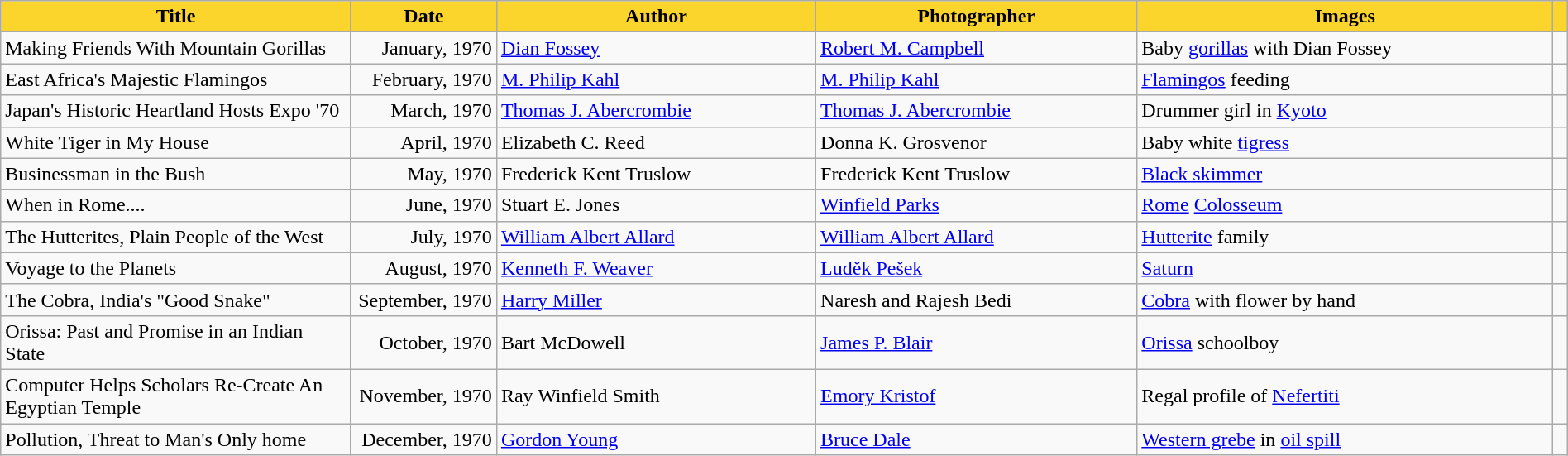<table class="wikitable" style="width:100%">
<tr>
<th scope="col" style="background-color:#fbd42c;" width=275px>Title</th>
<th scope="col" style="background-color:#fbd42c;" width=110>Date</th>
<th scope="col" style="background-color:#fbd42c;">Author</th>
<th scope="col" style="background-color:#fbd42c;">Photographer</th>
<th scope="col" style="background-color:#fbd42c;">Images</th>
<th scope="col" ! style="background-color:#fbd42c;"></th>
</tr>
<tr>
<td scope="row">Making Friends With Mountain Gorillas</td>
<td style="text-align:right;">January, 1970</td>
<td><a href='#'>Dian Fossey</a></td>
<td><a href='#'>Robert M. Campbell</a></td>
<td>Baby <a href='#'>gorillas</a> with Dian Fossey</td>
<td></td>
</tr>
<tr>
<td scope="row">East Africa's Majestic Flamingos</td>
<td style="text-align:right;">February, 1970</td>
<td><a href='#'>M. Philip Kahl</a></td>
<td><a href='#'>M. Philip Kahl</a></td>
<td><a href='#'>Flamingos</a> feeding</td>
<td></td>
</tr>
<tr>
<td scope="row">Japan's Historic Heartland Hosts Expo '70</td>
<td style="text-align:right;">March, 1970</td>
<td><a href='#'>Thomas J. Abercrombie</a></td>
<td><a href='#'>Thomas J. Abercrombie</a></td>
<td>Drummer girl in <a href='#'>Kyoto</a></td>
<td></td>
</tr>
<tr>
<td scope="row">White Tiger in My House</td>
<td style="text-align:right;">April, 1970</td>
<td>Elizabeth C. Reed</td>
<td>Donna K. Grosvenor</td>
<td>Baby white <a href='#'>tigress</a></td>
<td></td>
</tr>
<tr>
<td>Businessman in the Bush</td>
<td style="text-align:right;">May, 1970</td>
<td>Frederick Kent Truslow</td>
<td>Frederick Kent Truslow</td>
<td><a href='#'>Black skimmer</a></td>
<td></td>
</tr>
<tr>
<td scope="row">When in Rome....</td>
<td style="text-align:right;">June, 1970</td>
<td>Stuart E. Jones</td>
<td><a href='#'>Winfield Parks</a></td>
<td><a href='#'>Rome</a> <a href='#'>Colosseum</a></td>
<td></td>
</tr>
<tr>
<td scope="row">The Hutterites, Plain People of the West</td>
<td style="text-align:right;">July, 1970</td>
<td><a href='#'>William Albert Allard</a></td>
<td><a href='#'>William Albert Allard</a></td>
<td><a href='#'>Hutterite</a> family</td>
<td></td>
</tr>
<tr>
<td scope="row">Voyage to the Planets</td>
<td style="text-align:right;">August, 1970</td>
<td><a href='#'>Kenneth F. Weaver</a></td>
<td><a href='#'>Luděk Pešek</a></td>
<td><a href='#'>Saturn</a></td>
<td></td>
</tr>
<tr>
<td scope="row">The Cobra, India's "Good Snake"</td>
<td style="text-align:right;">September, 1970</td>
<td><a href='#'>Harry Miller</a></td>
<td>Naresh and Rajesh Bedi</td>
<td><a href='#'>Cobra</a> with flower by hand</td>
<td></td>
</tr>
<tr>
<td scope="row">Orissa: Past and Promise in an Indian State</td>
<td style="text-align:right;">October, 1970</td>
<td>Bart McDowell</td>
<td><a href='#'>James P. Blair</a></td>
<td><a href='#'>Orissa</a> schoolboy</td>
<td></td>
</tr>
<tr>
<td scope="row">Computer Helps Scholars Re-Create An Egyptian Temple</td>
<td style="text-align:right;">November, 1970</td>
<td>Ray Winfield Smith</td>
<td><a href='#'>Emory Kristof</a></td>
<td>Regal profile of <a href='#'>Nefertiti</a></td>
<td></td>
</tr>
<tr>
<td scope="row">Pollution, Threat to Man's Only home</td>
<td style="text-align:right;">December, 1970</td>
<td><a href='#'>Gordon Young</a></td>
<td><a href='#'>Bruce Dale</a></td>
<td><a href='#'>Western grebe</a> in <a href='#'>oil spill</a></td>
<td></td>
</tr>
</table>
